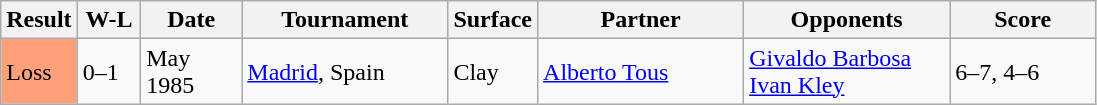<table class="sortable wikitable">
<tr>
<th style="width:40px">Result</th>
<th style="width:35px" class="unsortable">W-L</th>
<th style="width:60px">Date</th>
<th style="width:130px">Tournament</th>
<th style="width:50px">Surface</th>
<th style="width:130px">Partner</th>
<th style="width:130px">Opponents</th>
<th style="width:90px" class="unsortable">Score</th>
</tr>
<tr>
<td style="background:#ffa07a;">Loss</td>
<td>0–1</td>
<td>May 1985</td>
<td><a href='#'>Madrid</a>, Spain</td>
<td>Clay</td>
<td> <a href='#'>Alberto Tous</a></td>
<td> <a href='#'>Givaldo Barbosa</a><br> <a href='#'>Ivan Kley</a></td>
<td>6–7, 4–6</td>
</tr>
</table>
